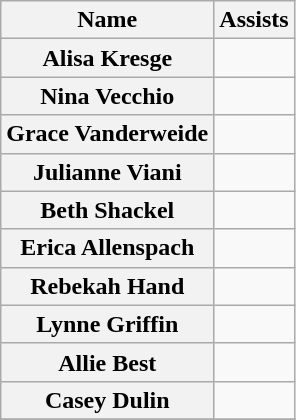<table class="wikitable">
<tr>
<th>Name</th>
<th>Assists</th>
</tr>
<tr>
<th>Alisa Kresge</th>
<td></td>
</tr>
<tr>
<th>Nina Vecchio</th>
<td></td>
</tr>
<tr>
<th>Grace Vanderweide</th>
<td></td>
</tr>
<tr>
<th>Julianne Viani</th>
<td></td>
</tr>
<tr>
<th>Beth Shackel</th>
<td></td>
</tr>
<tr>
<th>Erica Allenspach</th>
<td></td>
</tr>
<tr>
<th>Rebekah Hand</th>
<td></td>
</tr>
<tr>
<th>Lynne Griffin</th>
<td></td>
</tr>
<tr>
<th>Allie Best</th>
<td></td>
</tr>
<tr>
<th>Casey Dulin</th>
<td></td>
</tr>
<tr>
</tr>
</table>
